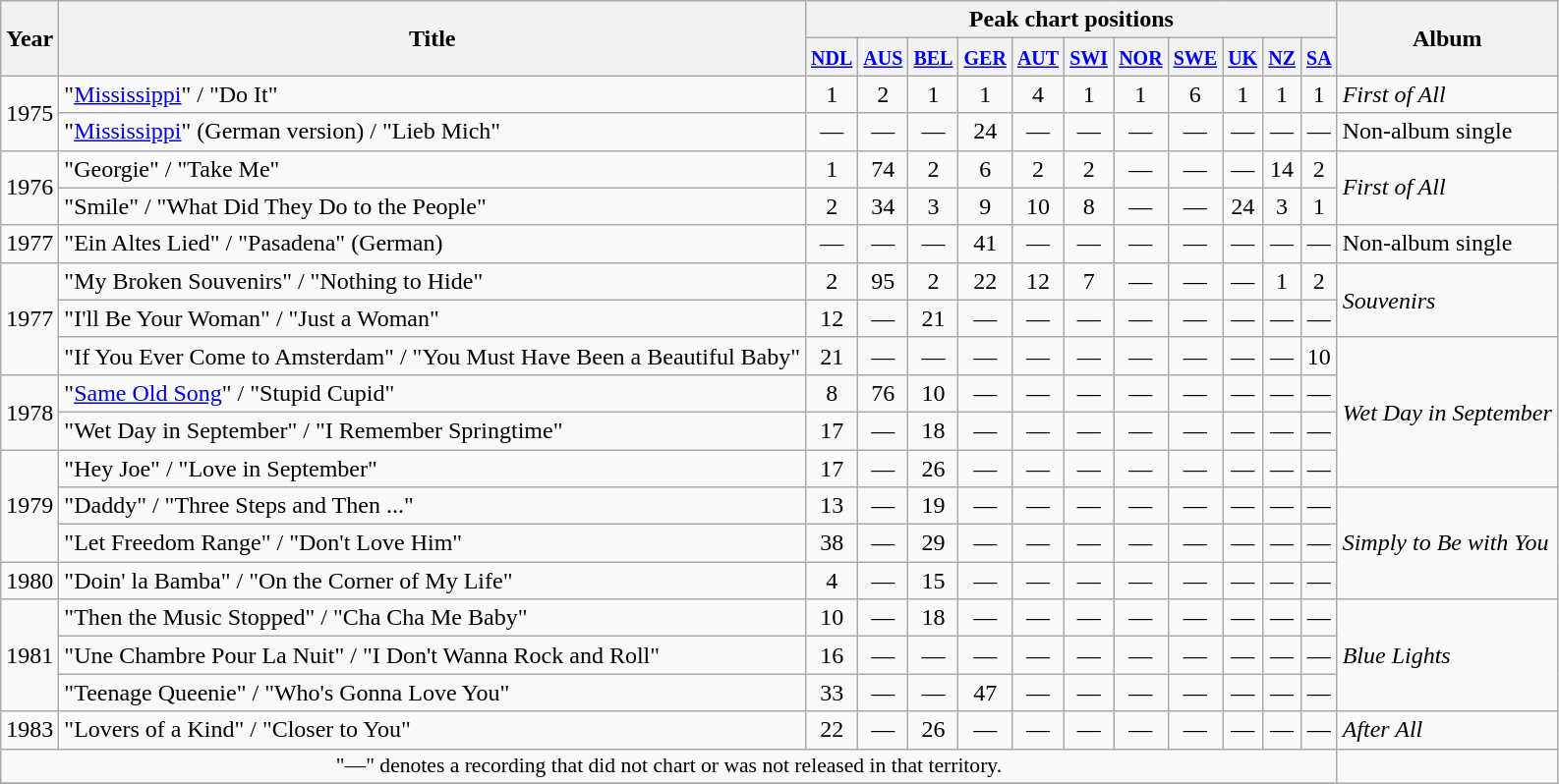<table class="wikitable plainrowheaders">
<tr>
<th rowspan="2"  width="1em">Year</th>
<th rowspan="2">Title</th>
<th colspan="11">Peak chart positions</th>
<th rowspan="2">Album</th>
</tr>
<tr>
<th><small><a href='#'>NDL</a></small><br></th>
<th><small><a href='#'>AUS</a></small><br></th>
<th><small><a href='#'>BEL</a></small><br></th>
<th><small><a href='#'>GER</a></small><br></th>
<th><small><a href='#'>AUT</a></small><br></th>
<th><small><a href='#'>SWI</a></small><br></th>
<th><small><a href='#'>NOR</a></small><br></th>
<th><small><a href='#'>SWE</a></small><br></th>
<th><small><a href='#'>UK</a></small><br></th>
<th><small><a href='#'>NZ</a></small><br></th>
<th><small><a href='#'>SA</a></small><br></th>
</tr>
<tr>
<td rowspan="2">1975</td>
<td>"<a href='#'>Mississippi</a>" / "Do It"</td>
<td align="center">1</td>
<td align="center">2</td>
<td align="center">1</td>
<td align="center">1</td>
<td align="center">4</td>
<td align="center">1</td>
<td align="center">1</td>
<td align="center">6</td>
<td align="center">1</td>
<td align="center">1</td>
<td align="center">1</td>
<td><em>First of All</em></td>
</tr>
<tr>
<td>"<a href='#'>Mississippi</a>" (German version) / "Lieb Mich"</td>
<td align="center">—</td>
<td align="center">—</td>
<td align="center">—</td>
<td align="center">24</td>
<td align="center">—</td>
<td align="center">—</td>
<td align="center">—</td>
<td align="center">—</td>
<td align="center">—</td>
<td align="center">—</td>
<td align="center">—</td>
<td>Non-album single</td>
</tr>
<tr>
<td rowspan="2">1976</td>
<td>"Georgie" / "Take Me"</td>
<td align="center">1</td>
<td align="center">74</td>
<td align="center">2</td>
<td align="center">6</td>
<td align="center">2</td>
<td align="center">2</td>
<td align="center">—</td>
<td align="center">—</td>
<td align="center">—</td>
<td align="center">14</td>
<td align="center">2</td>
<td rowspan="2"><em>First of All</em></td>
</tr>
<tr>
<td>"Smile" / "What Did They Do to the People"</td>
<td align="center">2</td>
<td align="center">34</td>
<td align="center">3</td>
<td align="center">9</td>
<td align="center">10</td>
<td align="center">8</td>
<td align="center">—</td>
<td align="center">—</td>
<td align="center">24</td>
<td align="center">3</td>
<td align="center">1</td>
</tr>
<tr>
<td>1977</td>
<td>"Ein Altes Lied" / "Pasadena" (German)</td>
<td align="center">—</td>
<td align="center">—</td>
<td align="center">—</td>
<td align="center">41</td>
<td align="center">—</td>
<td align="center">—</td>
<td align="center">—</td>
<td align="center">—</td>
<td align="center">—</td>
<td align="center">—</td>
<td align="center">—</td>
<td>Non-album single</td>
</tr>
<tr>
<td rowspan="3">1977</td>
<td>"My Broken Souvenirs" / "Nothing to Hide"</td>
<td align="center">2</td>
<td align="center">95</td>
<td align="center">2</td>
<td align="center">22</td>
<td align="center">12</td>
<td align="center">7</td>
<td align="center">—</td>
<td align="center">—</td>
<td align="center">—</td>
<td align="center">1</td>
<td align="center">2</td>
<td rowspan="2"><em>Souvenirs</em></td>
</tr>
<tr>
<td>"I'll Be Your Woman" / "Just a Woman"</td>
<td align="center">12</td>
<td align="center">—</td>
<td align="center">21</td>
<td align="center">—</td>
<td align="center">—</td>
<td align="center">—</td>
<td align="center">—</td>
<td align="center">—</td>
<td align="center">—</td>
<td align="center">—</td>
<td align="center">—</td>
</tr>
<tr>
<td>"If You Ever Come to Amsterdam" / "You Must Have Been a Beautiful Baby"</td>
<td align="center">21</td>
<td align="center">—</td>
<td align="center">—</td>
<td align="center">—</td>
<td align="center">—</td>
<td align="center">—</td>
<td align="center">—</td>
<td align="center">—</td>
<td align="center">—</td>
<td align="center">—</td>
<td align="center">10</td>
<td rowspan="4"><em>Wet Day in September</em></td>
</tr>
<tr>
<td rowspan="2">1978</td>
<td>"<a href='#'>Same Old Song</a>" / "Stupid Cupid"</td>
<td align="center">8</td>
<td align="center">76</td>
<td align="center">10</td>
<td align="center">—</td>
<td align="center">—</td>
<td align="center">—</td>
<td align="center">—</td>
<td align="center">—</td>
<td align="center">—</td>
<td align="center">—</td>
<td align="center">—</td>
</tr>
<tr>
<td>"Wet Day in September" / "I Remember Springtime"</td>
<td align="center">17</td>
<td align="center">—</td>
<td align="center">18</td>
<td align="center">—</td>
<td align="center">—</td>
<td align="center">—</td>
<td align="center">—</td>
<td align="center">—</td>
<td align="center">—</td>
<td align="center">—</td>
<td align="center">—</td>
</tr>
<tr>
<td rowspan="3">1979</td>
<td>"Hey Joe" / "Love in September"</td>
<td align="center">17</td>
<td align="center">—</td>
<td align="center">26</td>
<td align="center">—</td>
<td align="center">—</td>
<td align="center">—</td>
<td align="center">—</td>
<td align="center">—</td>
<td align="center">—</td>
<td align="center">—</td>
<td align="center">—</td>
</tr>
<tr>
<td>"Daddy" / "Three Steps and Then ..."</td>
<td align="center">13</td>
<td align="center">—</td>
<td align="center">19</td>
<td align="center">—</td>
<td align="center">—</td>
<td align="center">—</td>
<td align="center">—</td>
<td align="center">—</td>
<td align="center">—</td>
<td align="center">—</td>
<td align="center">—</td>
<td rowspan="3"><em>Simply to Be with You</em></td>
</tr>
<tr>
<td>"Let Freedom Range" / "Don't Love Him"</td>
<td align="center">38</td>
<td align="center">—</td>
<td align="center">29</td>
<td align="center">—</td>
<td align="center">—</td>
<td align="center">—</td>
<td align="center">—</td>
<td align="center">—</td>
<td align="center">—</td>
<td align="center">—</td>
<td align="center">—</td>
</tr>
<tr>
<td>1980</td>
<td>"Doin' la Bamba" / "On the Corner of My Life"</td>
<td align="center">4</td>
<td align="center">—</td>
<td align="center">15</td>
<td align="center">—</td>
<td align="center">—</td>
<td align="center">—</td>
<td align="center">—</td>
<td align="center">—</td>
<td align="center">—</td>
<td align="center">—</td>
<td align="center">—</td>
</tr>
<tr>
<td rowspan="3">1981</td>
<td>"Then the Music Stopped" / "Cha Cha Me Baby"</td>
<td align="center">10</td>
<td align="center">—</td>
<td align="center">18</td>
<td align="center">—</td>
<td align="center">—</td>
<td align="center">—</td>
<td align="center">—</td>
<td align="center">—</td>
<td align="center">—</td>
<td align="center">—</td>
<td align="center">—</td>
<td rowspan="3"><em>Blue Lights</em></td>
</tr>
<tr>
<td>"Une Chambre Pour La Nuit" / "I Don't Wanna Rock and Roll"</td>
<td align="center">16</td>
<td align="center">—</td>
<td align="center">—</td>
<td align="center">—</td>
<td align="center">—</td>
<td align="center">—</td>
<td align="center">—</td>
<td align="center">—</td>
<td align="center">—</td>
<td align="center">—</td>
<td align="center">—</td>
</tr>
<tr>
<td>"Teenage Queenie" / "Who's Gonna Love You"</td>
<td align="center">33</td>
<td align="center">—</td>
<td align="center">—</td>
<td align="center">47</td>
<td align="center">—</td>
<td align="center">—</td>
<td align="center">—</td>
<td align="center">—</td>
<td align="center">—</td>
<td align="center">—</td>
<td align="center">—</td>
</tr>
<tr>
<td>1983</td>
<td>"Lovers of a Kind" / "Closer to You"</td>
<td align="center">22</td>
<td align="center">—</td>
<td align="center">26</td>
<td align="center">—</td>
<td align="center">—</td>
<td align="center">—</td>
<td align="center">—</td>
<td align="center">—</td>
<td align="center">—</td>
<td align="center">—</td>
<td align="center">—</td>
<td><em>After All</em></td>
</tr>
<tr>
<td colspan="13" style="font-size:90%" align="center">"—" denotes a recording that did not chart or was not released in that territory.</td>
</tr>
<tr>
</tr>
</table>
